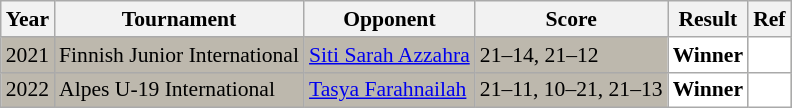<table class="sortable wikitable" style="font-size: 90%;">
<tr>
<th>Year</th>
<th>Tournament</th>
<th>Opponent</th>
<th>Score</th>
<th>Result</th>
<th>Ref</th>
</tr>
<tr style="background:#BDB8AD">
<td align="center">2021</td>
<td align="left">Finnish Junior International</td>
<td align="left"> <a href='#'>Siti Sarah Azzahra</a></td>
<td align="left">21–14, 21–12</td>
<td style="text-align:left; background:white"> <strong>Winner</strong></td>
<td style="text-align:center; background:white"></td>
</tr>
<tr style="background:#BDB8AD">
<td align="center">2022</td>
<td align="left">Alpes U-19 International</td>
<td align="left"> <a href='#'>Tasya Farahnailah</a></td>
<td align="left">21–11, 10–21, 21–13</td>
<td style="text-align:left; background:white"> <strong>Winner</strong></td>
<td style="text-align:center; background:white"></td>
</tr>
</table>
